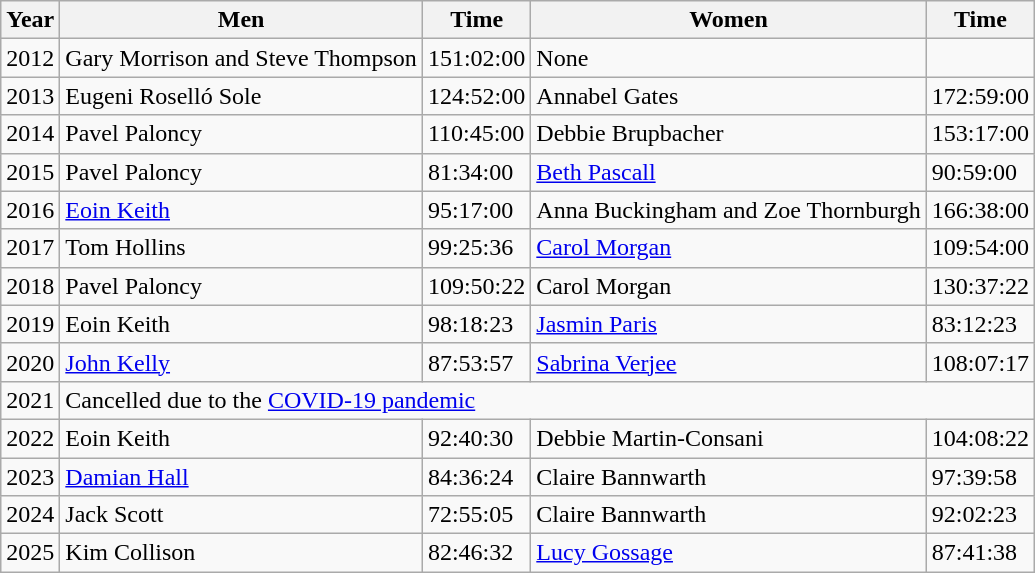<table class="wikitable">
<tr>
<th>Year</th>
<th>Men</th>
<th>Time</th>
<th>Women</th>
<th>Time</th>
</tr>
<tr>
<td>2012</td>
<td>Gary Morrison and Steve Thompson</td>
<td>151:02:00</td>
<td>None</td>
<td></td>
</tr>
<tr>
<td>2013</td>
<td>Eugeni Roselló Sole</td>
<td>124:52:00</td>
<td>Annabel Gates</td>
<td>172:59:00</td>
</tr>
<tr>
<td>2014</td>
<td>Pavel Paloncy</td>
<td>110:45:00</td>
<td>Debbie Brupbacher</td>
<td>153:17:00</td>
</tr>
<tr>
<td>2015</td>
<td>Pavel Paloncy</td>
<td>81:34:00</td>
<td><a href='#'>Beth Pascall</a></td>
<td>90:59:00</td>
</tr>
<tr>
<td>2016</td>
<td><a href='#'>Eoin Keith</a></td>
<td>95:17:00</td>
<td>Anna Buckingham and Zoe Thornburgh</td>
<td>166:38:00</td>
</tr>
<tr>
<td>2017</td>
<td>Tom Hollins</td>
<td>99:25:36</td>
<td><a href='#'>Carol Morgan</a></td>
<td>109:54:00</td>
</tr>
<tr>
<td>2018</td>
<td>Pavel Paloncy</td>
<td>109:50:22</td>
<td>Carol Morgan</td>
<td>130:37:22</td>
</tr>
<tr>
<td>2019</td>
<td>Eoin Keith</td>
<td>98:18:23</td>
<td><a href='#'>Jasmin Paris</a></td>
<td>83:12:23</td>
</tr>
<tr>
<td>2020</td>
<td><a href='#'>John Kelly</a></td>
<td>87:53:57</td>
<td><a href='#'>Sabrina Verjee</a></td>
<td>108:07:17</td>
</tr>
<tr>
<td>2021</td>
<td colspan="4">Cancelled due to the <a href='#'>COVID-19 pandemic</a></td>
</tr>
<tr>
<td>2022</td>
<td>Eoin Keith</td>
<td>92:40:30</td>
<td>Debbie Martin-Consani</td>
<td>104:08:22</td>
</tr>
<tr>
<td>2023</td>
<td><a href='#'>Damian Hall</a></td>
<td>84:36:24</td>
<td>Claire Bannwarth</td>
<td>97:39:58</td>
</tr>
<tr>
<td>2024</td>
<td>Jack Scott</td>
<td>72:55:05</td>
<td>Claire Bannwarth</td>
<td>92:02:23</td>
</tr>
<tr>
<td>2025</td>
<td>Kim Collison</td>
<td>82:46:32</td>
<td><a href='#'>Lucy Gossage</a></td>
<td>87:41:38</td>
</tr>
</table>
